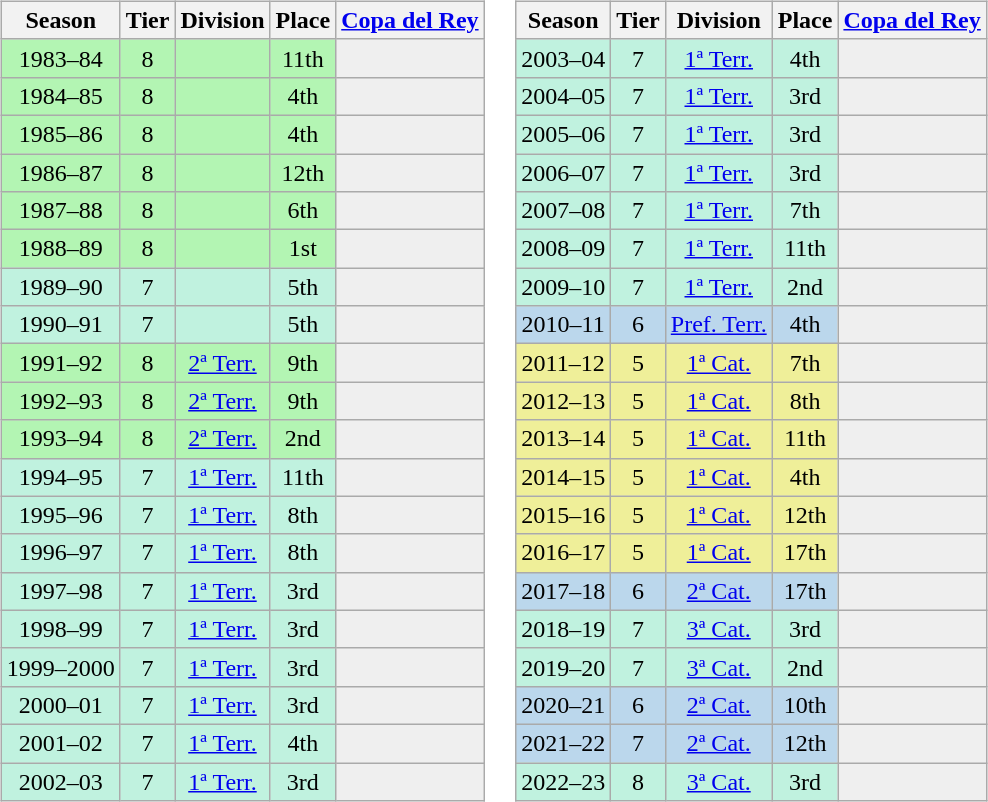<table>
<tr>
<td valign="top" width=0%><br><table class="wikitable">
<tr style="background:#f0f6fa;">
<th>Season</th>
<th>Tier</th>
<th>Division</th>
<th>Place</th>
<th><a href='#'>Copa del Rey</a></th>
</tr>
<tr align="center">
<td style="background:#B3F5B3;">1983–84</td>
<td style="background:#B3F5B3;">8</td>
<td style="background:#B3F5B3;"></td>
<td style="background:#B3F5B3;">11th</td>
<th style="background:#efefef;"></th>
</tr>
<tr align="center">
<td style="background:#B3F5B3;">1984–85</td>
<td style="background:#B3F5B3;">8</td>
<td style="background:#B3F5B3;"></td>
<td style="background:#B3F5B3;">4th</td>
<th style="background:#efefef;"></th>
</tr>
<tr align="center">
<td style="background:#B3F5B3;">1985–86</td>
<td style="background:#B3F5B3;">8</td>
<td style="background:#B3F5B3;"></td>
<td style="background:#B3F5B3;">4th</td>
<th style="background:#efefef;"></th>
</tr>
<tr align="center">
<td style="background:#B3F5B3;">1986–87</td>
<td style="background:#B3F5B3;">8</td>
<td style="background:#B3F5B3;"></td>
<td style="background:#B3F5B3;">12th</td>
<th style="background:#efefef;"></th>
</tr>
<tr align="center">
<td style="background:#B3F5B3;">1987–88</td>
<td style="background:#B3F5B3;">8</td>
<td style="background:#B3F5B3;"></td>
<td style="background:#B3F5B3;">6th</td>
<th style="background:#efefef;"></th>
</tr>
<tr align="center">
<td style="background:#B3F5B3;">1988–89</td>
<td style="background:#B3F5B3;">8</td>
<td style="background:#B3F5B3;"></td>
<td style="background:#B3F5B3;">1st</td>
<th style="background:#efefef;"></th>
</tr>
<tr align="center">
<td style="background:#C0F2DF;">1989–90</td>
<td style="background:#C0F2DF;">7</td>
<td style="background:#C0F2DF;"></td>
<td style="background:#C0F2DF;">5th</td>
<th style="background:#efefef;"></th>
</tr>
<tr align="center">
<td style="background:#C0F2DF;">1990–91</td>
<td style="background:#C0F2DF;">7</td>
<td style="background:#C0F2DF;"></td>
<td style="background:#C0F2DF;">5th</td>
<th style="background:#efefef;"></th>
</tr>
<tr align="center">
<td style="background:#B3F5B3;">1991–92</td>
<td style="background:#B3F5B3;">8</td>
<td style="background:#B3F5B3;"><a href='#'>2ª Terr.</a></td>
<td style="background:#B3F5B3;">9th</td>
<th style="background:#efefef;"></th>
</tr>
<tr align="center">
<td style="background:#B3F5B3;">1992–93</td>
<td style="background:#B3F5B3;">8</td>
<td style="background:#B3F5B3;"><a href='#'>2ª Terr.</a></td>
<td style="background:#B3F5B3;">9th</td>
<th style="background:#efefef;"></th>
</tr>
<tr align="center">
<td style="background:#B3F5B3;">1993–94</td>
<td style="background:#B3F5B3;">8</td>
<td style="background:#B3F5B3;"><a href='#'>2ª Terr.</a></td>
<td style="background:#B3F5B3;">2nd</td>
<th style="background:#efefef;"></th>
</tr>
<tr align="center">
<td style="background:#C0F2DF;">1994–95</td>
<td style="background:#C0F2DF;">7</td>
<td style="background:#C0F2DF;"><a href='#'>1ª Terr.</a></td>
<td style="background:#C0F2DF;">11th</td>
<th style="background:#efefef;"></th>
</tr>
<tr align="center">
<td style="background:#C0F2DF;">1995–96</td>
<td style="background:#C0F2DF;">7</td>
<td style="background:#C0F2DF;"><a href='#'>1ª Terr.</a></td>
<td style="background:#C0F2DF;">8th</td>
<th style="background:#efefef;"></th>
</tr>
<tr align="center">
<td style="background:#C0F2DF;">1996–97</td>
<td style="background:#C0F2DF;">7</td>
<td style="background:#C0F2DF;"><a href='#'>1ª Terr.</a></td>
<td style="background:#C0F2DF;">8th</td>
<th style="background:#efefef;"></th>
</tr>
<tr align="center">
<td style="background:#C0F2DF;">1997–98</td>
<td style="background:#C0F2DF;">7</td>
<td style="background:#C0F2DF;"><a href='#'>1ª Terr.</a></td>
<td style="background:#C0F2DF;">3rd</td>
<th style="background:#efefef;"></th>
</tr>
<tr align="center">
<td style="background:#C0F2DF;">1998–99</td>
<td style="background:#C0F2DF;">7</td>
<td style="background:#C0F2DF;"><a href='#'>1ª Terr.</a></td>
<td style="background:#C0F2DF;">3rd</td>
<th style="background:#efefef;"></th>
</tr>
<tr align="center">
<td style="background:#C0F2DF;">1999–2000</td>
<td style="background:#C0F2DF;">7</td>
<td style="background:#C0F2DF;"><a href='#'>1ª Terr.</a></td>
<td style="background:#C0F2DF;">3rd</td>
<th style="background:#efefef;"></th>
</tr>
<tr align="center">
<td style="background:#C0F2DF;">2000–01</td>
<td style="background:#C0F2DF;">7</td>
<td style="background:#C0F2DF;"><a href='#'>1ª Terr.</a></td>
<td style="background:#C0F2DF;">3rd</td>
<th style="background:#efefef;"></th>
</tr>
<tr align="center">
<td style="background:#C0F2DF;">2001–02</td>
<td style="background:#C0F2DF;">7</td>
<td style="background:#C0F2DF;"><a href='#'>1ª Terr.</a></td>
<td style="background:#C0F2DF;">4th</td>
<th style="background:#efefef;"></th>
</tr>
<tr align="center">
<td style="background:#C0F2DF;">2002–03</td>
<td style="background:#C0F2DF;">7</td>
<td style="background:#C0F2DF;"><a href='#'>1ª Terr.</a></td>
<td style="background:#C0F2DF;">3rd</td>
<th style="background:#efefef;"></th>
</tr>
</table>
</td>
<td valign="top" width=0%><br><table class="wikitable">
<tr style="background:#f0f6fa;">
<th>Season</th>
<th>Tier</th>
<th>Division</th>
<th>Place</th>
<th><a href='#'>Copa del Rey</a></th>
</tr>
<tr align="center">
<td style="background:#C0F2DF;">2003–04</td>
<td style="background:#C0F2DF;">7</td>
<td style="background:#C0F2DF;"><a href='#'>1ª Terr.</a></td>
<td style="background:#C0F2DF;">4th</td>
<th style="background:#efefef;"></th>
</tr>
<tr align="center">
<td style="background:#C0F2DF;">2004–05</td>
<td style="background:#C0F2DF;">7</td>
<td style="background:#C0F2DF;"><a href='#'>1ª Terr.</a></td>
<td style="background:#C0F2DF;">3rd</td>
<th style="background:#efefef;"></th>
</tr>
<tr align="center">
<td style="background:#C0F2DF;">2005–06</td>
<td style="background:#C0F2DF;">7</td>
<td style="background:#C0F2DF;"><a href='#'>1ª Terr.</a></td>
<td style="background:#C0F2DF;">3rd</td>
<th style="background:#efefef;"></th>
</tr>
<tr align="center">
<td style="background:#C0F2DF;">2006–07</td>
<td style="background:#C0F2DF;">7</td>
<td style="background:#C0F2DF;"><a href='#'>1ª Terr.</a></td>
<td style="background:#C0F2DF;">3rd</td>
<th style="background:#efefef;"></th>
</tr>
<tr align="center">
<td style="background:#C0F2DF;">2007–08</td>
<td style="background:#C0F2DF;">7</td>
<td style="background:#C0F2DF;"><a href='#'>1ª Terr.</a></td>
<td style="background:#C0F2DF;">7th</td>
<th style="background:#efefef;"></th>
</tr>
<tr align="center">
<td style="background:#C0F2DF;">2008–09</td>
<td style="background:#C0F2DF;">7</td>
<td style="background:#C0F2DF;"><a href='#'>1ª Terr.</a></td>
<td style="background:#C0F2DF;">11th</td>
<th style="background:#efefef;"></th>
</tr>
<tr align="center">
<td style="background:#C0F2DF;">2009–10</td>
<td style="background:#C0F2DF;">7</td>
<td style="background:#C0F2DF;"><a href='#'>1ª Terr.</a></td>
<td style="background:#C0F2DF;">2nd</td>
<th style="background:#efefef;"></th>
</tr>
<tr align="center">
<td style="background:#BBD7EC;">2010–11</td>
<td style="background:#BBD7EC;">6</td>
<td style="background:#BBD7EC;"><a href='#'>Pref. Terr.</a></td>
<td style="background:#BBD7EC;">4th</td>
<th style="background:#efefef;"></th>
</tr>
<tr align="center">
<td style="background:#EFEF99;">2011–12</td>
<td style="background:#EFEF99;">5</td>
<td style="background:#EFEF99;"><a href='#'>1ª Cat.</a></td>
<td style="background:#EFEF99;">7th</td>
<th style="background:#efefef;"></th>
</tr>
<tr align="center">
<td style="background:#EFEF99;">2012–13</td>
<td style="background:#EFEF99;">5</td>
<td style="background:#EFEF99;"><a href='#'>1ª Cat.</a></td>
<td style="background:#EFEF99;">8th</td>
<th style="background:#efefef;"></th>
</tr>
<tr align="center">
<td style="background:#EFEF99;">2013–14</td>
<td style="background:#EFEF99;">5</td>
<td style="background:#EFEF99;"><a href='#'>1ª Cat.</a></td>
<td style="background:#EFEF99;">11th</td>
<th style="background:#efefef;"></th>
</tr>
<tr align="center">
<td style="background:#EFEF99;">2014–15</td>
<td style="background:#EFEF99;">5</td>
<td style="background:#EFEF99;"><a href='#'>1ª Cat.</a></td>
<td style="background:#EFEF99;">4th</td>
<th style="background:#efefef;"></th>
</tr>
<tr align="center">
<td style="background:#EFEF99;">2015–16</td>
<td style="background:#EFEF99;">5</td>
<td style="background:#EFEF99;"><a href='#'>1ª Cat.</a></td>
<td style="background:#EFEF99;">12th</td>
<th style="background:#efefef;"></th>
</tr>
<tr align="center">
<td style="background:#EFEF99;">2016–17</td>
<td style="background:#EFEF99;">5</td>
<td style="background:#EFEF99;"><a href='#'>1ª Cat.</a></td>
<td style="background:#EFEF99;">17th</td>
<th style="background:#efefef;"></th>
</tr>
<tr align="center">
<td style="background:#BBD7EC;">2017–18</td>
<td style="background:#BBD7EC;">6</td>
<td style="background:#BBD7EC;"><a href='#'>2ª Cat.</a></td>
<td style="background:#BBD7EC;">17th</td>
<th style="background:#efefef;"></th>
</tr>
<tr align="center">
<td style="background:#C0F2DF;">2018–19</td>
<td style="background:#C0F2DF;">7</td>
<td style="background:#C0F2DF;"><a href='#'>3ª Cat.</a></td>
<td style="background:#C0F2DF;">3rd</td>
<th style="background:#efefef;"></th>
</tr>
<tr align="center">
<td style="background:#C0F2DF;">2019–20</td>
<td style="background:#C0F2DF;">7</td>
<td style="background:#C0F2DF;"><a href='#'>3ª Cat.</a></td>
<td style="background:#C0F2DF;">2nd</td>
<th style="background:#efefef;"></th>
</tr>
<tr align="center">
<td style="background:#BBD7EC;">2020–21</td>
<td style="background:#BBD7EC;">6</td>
<td style="background:#BBD7EC;"><a href='#'>2ª Cat.</a></td>
<td style="background:#BBD7EC;">10th</td>
<th style="background:#efefef;"></th>
</tr>
<tr align="center">
<td style="background:#BBD7EC;">2021–22</td>
<td style="background:#BBD7EC;">7</td>
<td style="background:#BBD7EC;"><a href='#'>2ª Cat.</a></td>
<td style="background:#BBD7EC;">12th</td>
<th style="background:#efefef;"></th>
</tr>
<tr align="center">
<td style="background:#C0F2DF;">2022–23</td>
<td style="background:#C0F2DF;">8</td>
<td style="background:#C0F2DF;"><a href='#'>3ª Cat.</a></td>
<td style="background:#C0F2DF;">3rd</td>
<th style="background:#efefef;"></th>
</tr>
</table>
</td>
</tr>
</table>
